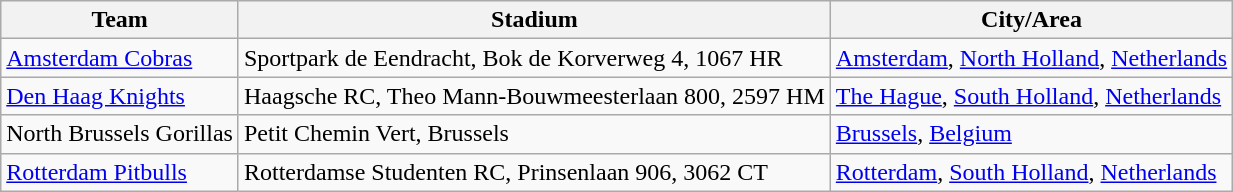<table style="width:550;" class="wikitable sortable">
<tr>
<th>Team</th>
<th>Stadium</th>
<th>City/Area</th>
</tr>
<tr>
<td><a href='#'>Amsterdam Cobras</a></td>
<td>Sportpark de Eendracht, Bok de Korverweg 4, 1067 HR</td>
<td><a href='#'>Amsterdam</a>, <a href='#'>North Holland</a>, <a href='#'>Netherlands</a></td>
</tr>
<tr>
<td><a href='#'>Den Haag Knights</a></td>
<td>Haagsche RC, Theo Mann-Bouwmeesterlaan 800, 2597 HM</td>
<td><a href='#'>The Hague</a>, <a href='#'>South Holland</a>, <a href='#'>Netherlands</a></td>
</tr>
<tr>
<td>North Brussels Gorillas</td>
<td>Petit Chemin Vert, Brussels</td>
<td><a href='#'>Brussels</a>, <a href='#'>Belgium</a></td>
</tr>
<tr>
<td><a href='#'>Rotterdam Pitbulls</a></td>
<td>Rotterdamse Studenten RC, Prinsenlaan 906, 3062 CT</td>
<td><a href='#'>Rotterdam</a>, <a href='#'>South Holland</a>, <a href='#'>Netherlands</a></td>
</tr>
</table>
